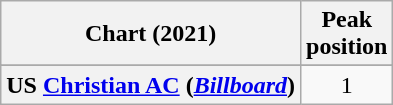<table class="wikitable sortable plainrowheaders" style="text-align:center">
<tr>
<th scope="col">Chart (2021)</th>
<th scope="col">Peak<br>position</th>
</tr>
<tr>
</tr>
<tr>
</tr>
<tr>
</tr>
<tr>
<th scope="row">US <a href='#'>Christian AC</a> (<em><a href='#'>Billboard</a></em>)</th>
<td>1</td>
</tr>
</table>
